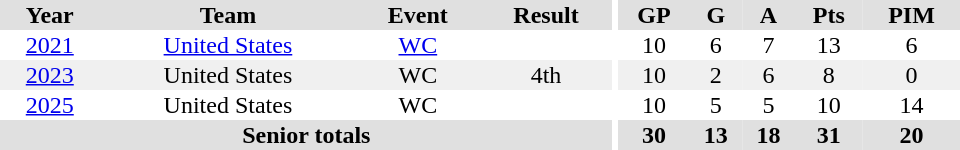<table border="0" cellpadding="1" cellspacing="0" ID="Table3" style="text-align:center; width:40em;">
<tr bgcolor="#e0e0e0">
<th>Year</th>
<th>Team</th>
<th>Event</th>
<th>Result</th>
<th rowspan="99" bgcolor="#ffffff"></th>
<th>GP</th>
<th>G</th>
<th>A</th>
<th>Pts</th>
<th>PIM</th>
</tr>
<tr>
<td><a href='#'>2021</a></td>
<td><a href='#'>United States</a></td>
<td><a href='#'>WC</a></td>
<td></td>
<td>10</td>
<td>6</td>
<td>7</td>
<td>13</td>
<td>6</td>
</tr>
<tr bgcolor="#f0f0f0">
<td><a href='#'>2023</a></td>
<td>United States</td>
<td>WC</td>
<td>4th</td>
<td>10</td>
<td>2</td>
<td>6</td>
<td>8</td>
<td>0</td>
</tr>
<tr>
<td><a href='#'>2025</a></td>
<td>United States</td>
<td>WC</td>
<td></td>
<td>10</td>
<td>5</td>
<td>5</td>
<td>10</td>
<td>14</td>
</tr>
<tr bgcolor="#e0e0e0">
<th colspan="4">Senior totals</th>
<th>30</th>
<th>13</th>
<th>18</th>
<th>31</th>
<th>20</th>
</tr>
</table>
